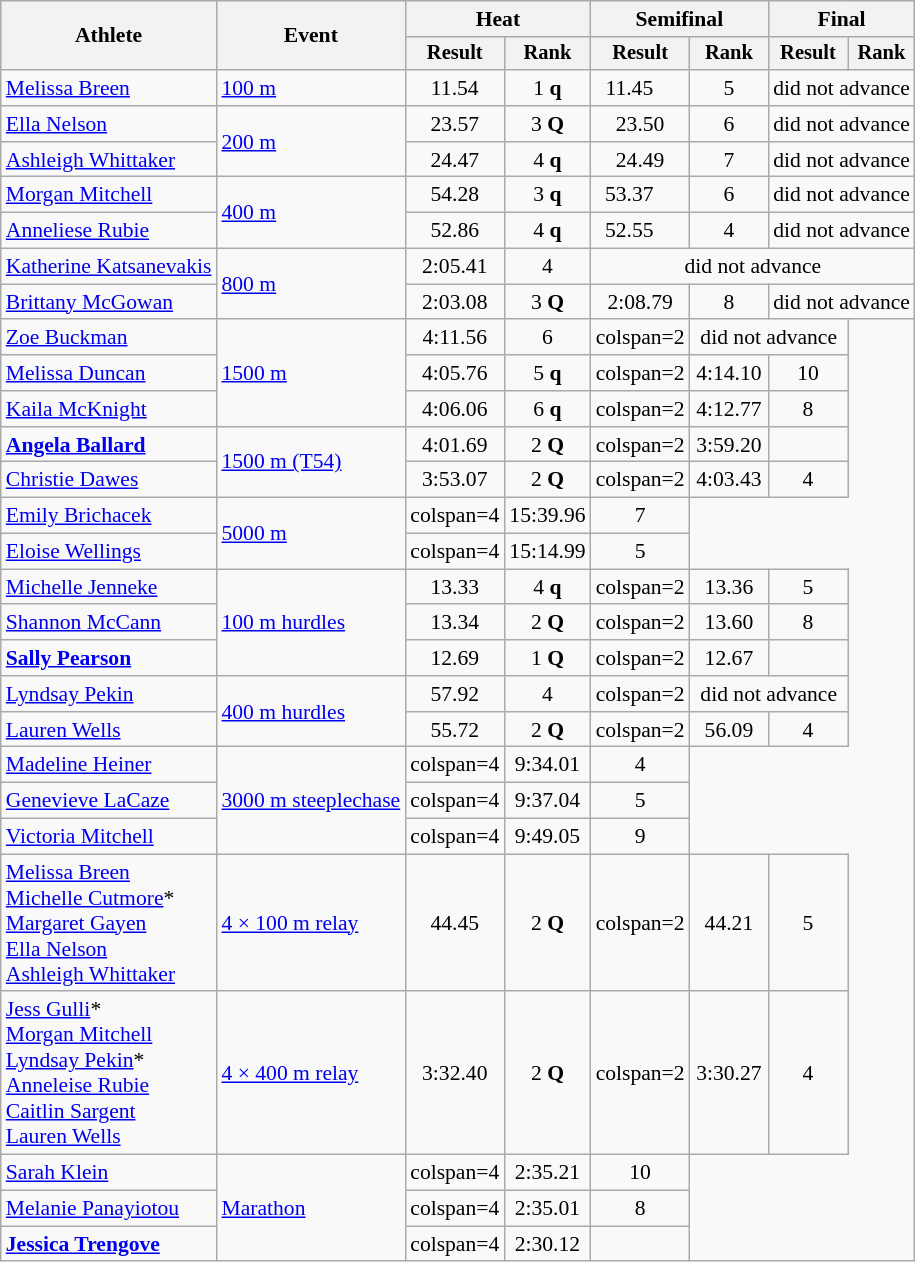<table class="wikitable" style="font-size:90%">
<tr>
<th rowspan=2>Athlete</th>
<th rowspan=2>Event</th>
<th colspan=2>Heat</th>
<th colspan=2>Semifinal</th>
<th colspan=2>Final</th>
</tr>
<tr style="font-size:95%">
<th>Result</th>
<th>Rank</th>
<th>Result</th>
<th>Rank</th>
<th>Result</th>
<th>Rank</th>
</tr>
<tr align=center>
<td align=left><a href='#'>Melissa Breen</a></td>
<td align=left rowspan=1><a href='#'>100 m</a></td>
<td>11.54</td>
<td>1 <strong>q</strong></td>
<td>11.45 </td>
<td>5</td>
<td colspan=2>did not advance</td>
</tr>
<tr align=center>
<td align=left><a href='#'>Ella Nelson</a></td>
<td align=left rowspan=2><a href='#'>200 m</a></td>
<td>23.57</td>
<td>3 <strong>Q</strong></td>
<td>23.50</td>
<td>6</td>
<td colspan=2>did not advance</td>
</tr>
<tr align=center>
<td align=left><a href='#'>Ashleigh Whittaker</a></td>
<td>24.47</td>
<td>4 <strong>q</strong></td>
<td>24.49</td>
<td>7</td>
<td colspan=2>did not advance</td>
</tr>
<tr align=center>
<td align=left><a href='#'>Morgan Mitchell</a></td>
<td align=left rowspan=2><a href='#'>400 m</a></td>
<td>54.28</td>
<td>3 <strong>q</strong></td>
<td>53.37 </td>
<td>6</td>
<td colspan=2>did not advance</td>
</tr>
<tr align=center>
<td align=left><a href='#'>Anneliese Rubie</a></td>
<td>52.86</td>
<td>4 <strong>q</strong></td>
<td>52.55 </td>
<td>4</td>
<td colspan=2>did not advance</td>
</tr>
<tr align=center>
<td align=left><a href='#'>Katherine Katsanevakis</a></td>
<td align=left rowspan=2><a href='#'>800 m</a></td>
<td>2:05.41</td>
<td>4</td>
<td colspan=4>did not advance</td>
</tr>
<tr align=center>
<td align=left><a href='#'>Brittany McGowan</a></td>
<td>2:03.08</td>
<td>3 <strong>Q</strong></td>
<td>2:08.79</td>
<td>8</td>
<td colspan=2>did not advance</td>
</tr>
<tr align=center>
<td align=left><a href='#'>Zoe Buckman</a></td>
<td align=left rowspan=3><a href='#'>1500 m</a></td>
<td>4:11.56</td>
<td>6</td>
<td>colspan=2 </td>
<td colspan=2>did not advance</td>
</tr>
<tr align=center>
<td align=left><a href='#'>Melissa Duncan</a></td>
<td>4:05.76</td>
<td>5 <strong>q</strong></td>
<td>colspan=2 </td>
<td>4:14.10</td>
<td>10</td>
</tr>
<tr align=center>
<td align=left><a href='#'>Kaila McKnight</a></td>
<td>4:06.06</td>
<td>6 <strong>q</strong></td>
<td>colspan=2 </td>
<td>4:12.77</td>
<td>8</td>
</tr>
<tr align=center>
<td align=left><strong><a href='#'>Angela Ballard</a></strong></td>
<td align=left rowspan=2><a href='#'>1500 m (T54)</a></td>
<td>4:01.69</td>
<td>2 <strong>Q</strong></td>
<td>colspan=2 </td>
<td>3:59.20</td>
<td></td>
</tr>
<tr align=center>
<td align=left><a href='#'>Christie Dawes</a></td>
<td>3:53.07</td>
<td>2 <strong>Q</strong></td>
<td>colspan=2 </td>
<td>4:03.43</td>
<td>4</td>
</tr>
<tr align=center>
<td align=left><a href='#'>Emily Brichacek</a></td>
<td align=left rowspan=2><a href='#'>5000 m</a></td>
<td>colspan=4 </td>
<td>15:39.96</td>
<td>7</td>
</tr>
<tr align=center>
<td align=left><a href='#'>Eloise Wellings</a></td>
<td>colspan=4 </td>
<td>15:14.99</td>
<td>5</td>
</tr>
<tr align=center>
<td align=left><a href='#'>Michelle Jenneke</a></td>
<td align=left rowspan=3><a href='#'>100 m hurdles</a></td>
<td>13.33</td>
<td>4 <strong>q</strong></td>
<td>colspan=2 </td>
<td>13.36</td>
<td>5</td>
</tr>
<tr align=center>
<td align=left><a href='#'>Shannon McCann</a></td>
<td>13.34</td>
<td>2 <strong>Q</strong></td>
<td>colspan=2 </td>
<td>13.60</td>
<td>8</td>
</tr>
<tr align=center>
<td align=left><strong><a href='#'>Sally Pearson</a></strong></td>
<td>12.69</td>
<td>1 <strong>Q</strong></td>
<td>colspan=2 </td>
<td>12.67</td>
<td></td>
</tr>
<tr align=center>
<td align=left><a href='#'>Lyndsay Pekin</a></td>
<td align=left rowspan=2><a href='#'>400 m hurdles</a></td>
<td>57.92</td>
<td>4</td>
<td>colspan=2 </td>
<td colspan=2>did not advance</td>
</tr>
<tr align=center>
<td align=left><a href='#'>Lauren Wells</a></td>
<td>55.72</td>
<td>2 <strong>Q</strong></td>
<td>colspan=2 </td>
<td>56.09</td>
<td>4</td>
</tr>
<tr align=center>
<td align=left><a href='#'>Madeline Heiner</a></td>
<td align=left rowspan=3><a href='#'>3000 m steeplechase</a></td>
<td>colspan=4 </td>
<td>9:34.01</td>
<td>4</td>
</tr>
<tr align=center>
<td align=left><a href='#'>Genevieve LaCaze</a></td>
<td>colspan=4 </td>
<td>9:37.04</td>
<td>5</td>
</tr>
<tr align=center>
<td align=left><a href='#'>Victoria Mitchell</a></td>
<td>colspan=4 </td>
<td>9:49.05</td>
<td>9</td>
</tr>
<tr align=center>
<td align=left><a href='#'>Melissa Breen</a><br><a href='#'>Michelle Cutmore</a>*<br><a href='#'>Margaret Gayen</a><br><a href='#'>Ella Nelson</a><br><a href='#'>Ashleigh Whittaker</a></td>
<td align=left><a href='#'>4 × 100 m relay</a></td>
<td>44.45</td>
<td>2 <strong>Q</strong></td>
<td>colspan=2 </td>
<td>44.21</td>
<td>5</td>
</tr>
<tr align=center>
<td align=left><a href='#'>Jess Gulli</a>*<br><a href='#'>Morgan Mitchell</a><br><a href='#'>Lyndsay Pekin</a>*<br><a href='#'>Anneleise Rubie</a><br><a href='#'>Caitlin Sargent</a><br><a href='#'>Lauren Wells</a></td>
<td align=left><a href='#'>4 × 400 m relay</a></td>
<td>3:32.40</td>
<td>2 <strong>Q</strong></td>
<td>colspan=2 </td>
<td>3:30.27</td>
<td>4</td>
</tr>
<tr align=center>
<td align=left><a href='#'>Sarah Klein</a></td>
<td align=left rowspan=3><a href='#'>Marathon</a></td>
<td>colspan=4 </td>
<td>2:35.21</td>
<td>10</td>
</tr>
<tr align=center>
<td align=left><a href='#'>Melanie Panayiotou</a></td>
<td>colspan=4 </td>
<td>2:35.01</td>
<td>8</td>
</tr>
<tr align=center>
<td align=left><strong><a href='#'>Jessica Trengove</a></strong></td>
<td>colspan=4 </td>
<td>2:30.12</td>
<td></td>
</tr>
</table>
